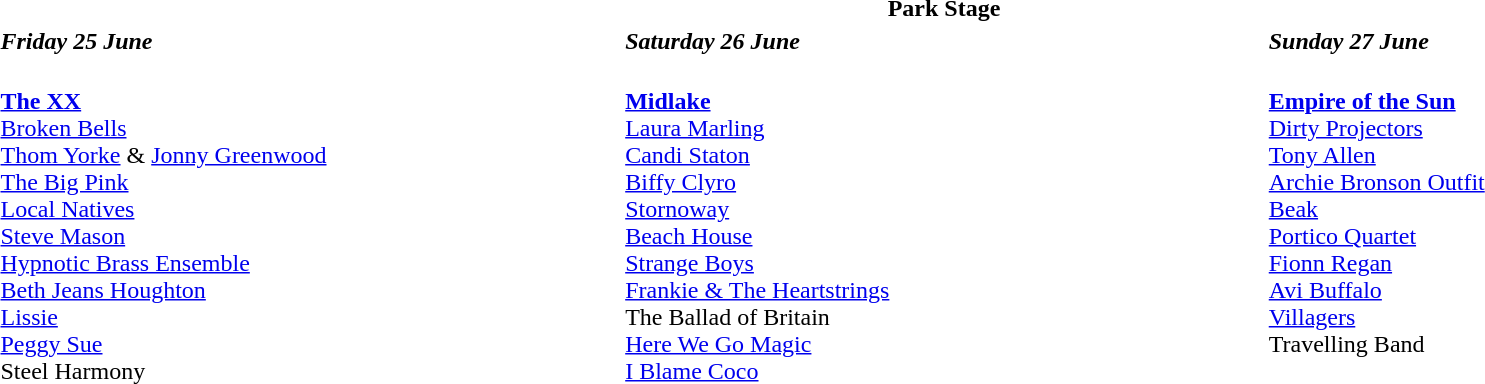<table class="collapsible collapsed" style="width:100%;">
<tr>
<th colspan=3>Park Stage</th>
</tr>
<tr>
<td style="width:33%;"><strong><em>Friday 25 June</em></strong></td>
<td style="width:34%;"><strong><em>Saturday 26 June</em></strong></td>
<td style="width:33%;"><strong><em>Sunday 27 June</em></strong></td>
</tr>
<tr valign="top">
<td><br><strong><a href='#'>The XX</a></strong><br><a href='#'>Broken Bells</a><br><a href='#'>Thom Yorke</a> & <a href='#'>Jonny Greenwood</a><br><a href='#'>The Big Pink</a><br><a href='#'>Local Natives</a><br><a href='#'>Steve Mason</a><br><a href='#'>Hypnotic Brass Ensemble</a><br><a href='#'>Beth Jeans Houghton</a><br><a href='#'>Lissie</a><br><a href='#'>Peggy Sue</a><br>Steel Harmony</td>
<td><br><strong><a href='#'>Midlake</a></strong><br><a href='#'>Laura Marling</a><br><a href='#'>Candi Staton</a><br><a href='#'>Biffy Clyro</a><br><a href='#'>Stornoway</a><br><a href='#'>Beach House</a><br><a href='#'>Strange Boys</a><br><a href='#'>Frankie & The Heartstrings</a><br>The Ballad of Britain<br><a href='#'>Here We Go Magic</a><br><a href='#'>I Blame Coco</a></td>
<td><br><strong><a href='#'>Empire of the Sun</a></strong><br><a href='#'>Dirty Projectors</a><br><a href='#'>Tony Allen</a><br><a href='#'>Archie Bronson Outfit</a><br><a href='#'>Beak</a><br><a href='#'>Portico Quartet</a><br><a href='#'>Fionn Regan</a><br><a href='#'>Avi Buffalo</a><br><a href='#'>Villagers</a><br>Travelling Band</td>
</tr>
</table>
